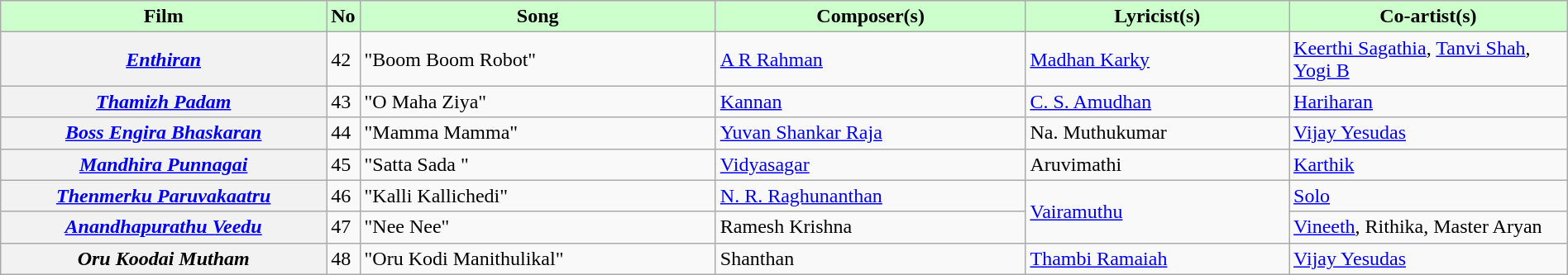<table class="wikitable plainrowheaders" width="100%" textcolor:#000;">
<tr style="background:#cfc; text-align:center;">
<td scope="col" width=21%><strong>Film</strong></td>
<td><strong>No</strong></td>
<td scope="col" width=23%><strong>Song</strong></td>
<td scope="col" width=20%><strong>Composer(s)</strong></td>
<td scope="col" width=17%><strong>Lyricist(s)</strong></td>
<td scope="col" width=18%><strong>Co-artist(s)</strong></td>
</tr>
<tr>
<th><em><a href='#'>Enthiran</a></em></th>
<td>42</td>
<td>"Boom Boom Robot"</td>
<td><a href='#'>A R Rahman</a></td>
<td><a href='#'>Madhan Karky</a></td>
<td><a href='#'>Keerthi Sagathia</a>, <a href='#'>Tanvi Shah</a>, <a href='#'>Yogi B</a></td>
</tr>
<tr>
<th><em><a href='#'>Thamizh Padam</a></em></th>
<td>43</td>
<td>"O Maha Ziya"</td>
<td><a href='#'>Kannan</a></td>
<td><a href='#'>C. S. Amudhan</a></td>
<td><a href='#'>Hariharan</a></td>
</tr>
<tr>
<th><em><a href='#'>Boss Engira Bhaskaran </a></em></th>
<td>44</td>
<td>"Mamma Mamma"</td>
<td><a href='#'>Yuvan Shankar Raja</a></td>
<td>Na. Muthukumar</td>
<td><a href='#'>Vijay Yesudas</a></td>
</tr>
<tr>
<th><em><a href='#'>Mandhira Punnagai</a></em></th>
<td>45</td>
<td>"Satta Sada "</td>
<td><a href='#'>Vidyasagar</a></td>
<td>Aruvimathi</td>
<td><a href='#'>Karthik</a></td>
</tr>
<tr>
<th><em><a href='#'>Thenmerku Paruvakaatru</a></em></th>
<td>46</td>
<td>"Kalli Kallichedi"</td>
<td><a href='#'>N. R. Raghunanthan</a></td>
<td rowspan="2"><a href='#'>Vairamuthu</a></td>
<td><a href='#'>Solo</a></td>
</tr>
<tr>
<th><em><a href='#'>Anandhapurathu Veedu</a></em></th>
<td>47</td>
<td>"Nee Nee"</td>
<td>Ramesh Krishna</td>
<td><a href='#'>Vineeth</a>, Rithika, Master Aryan</td>
</tr>
<tr>
<th><em>Oru Koodai Mutham</em></th>
<td>48</td>
<td>"Oru Kodi Manithulikal"</td>
<td>Shanthan</td>
<td><a href='#'>Thambi Ramaiah</a></td>
<td><a href='#'>Vijay Yesudas</a></td>
</tr>
</table>
